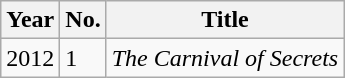<table class="wikitable sortable">
<tr>
<th>Year</th>
<th>No.</th>
<th>Title</th>
</tr>
<tr>
<td>2012</td>
<td>1</td>
<td><em>The Carnival of Secrets</em></td>
</tr>
</table>
